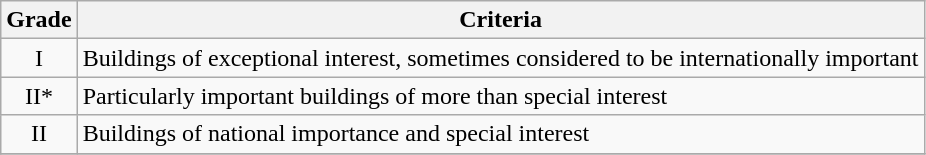<table class="wikitable" border="1">
<tr>
<th>Grade</th>
<th>Criteria</th>
</tr>
<tr>
<td align="center" >I</td>
<td>Buildings of exceptional interest, sometimes considered to be internationally important</td>
</tr>
<tr>
<td align="center" >II*</td>
<td>Particularly important buildings of more than special interest</td>
</tr>
<tr>
<td align="center" >II</td>
<td>Buildings of national importance and special interest</td>
</tr>
<tr>
</tr>
</table>
